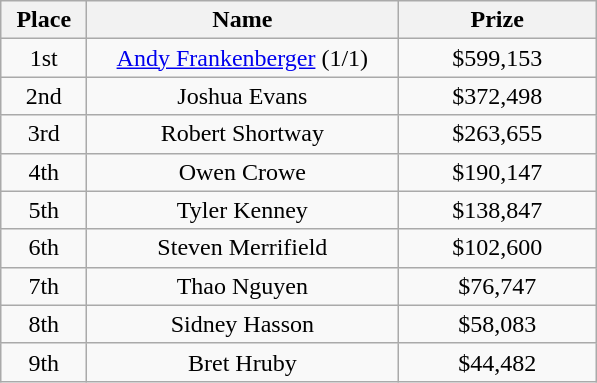<table class="wikitable">
<tr>
<th width="50">Place</th>
<th width="200">Name</th>
<th width="125">Prize</th>
</tr>
<tr>
<td align = "center">1st</td>
<td align = "center"><a href='#'>Andy Frankenberger</a> (1/1)</td>
<td align = "center">$599,153</td>
</tr>
<tr>
<td align = "center">2nd</td>
<td align = "center">Joshua Evans</td>
<td align = "center">$372,498</td>
</tr>
<tr>
<td align = "center">3rd</td>
<td align = "center">Robert Shortway</td>
<td align = "center">$263,655</td>
</tr>
<tr>
<td align = "center">4th</td>
<td align = "center">Owen Crowe</td>
<td align = "center">$190,147</td>
</tr>
<tr>
<td align = "center">5th</td>
<td align = "center">Tyler Kenney</td>
<td align = "center">$138,847</td>
</tr>
<tr>
<td align = "center">6th</td>
<td align = "center">Steven Merrifield</td>
<td align = "center">$102,600</td>
</tr>
<tr>
<td align = "center">7th</td>
<td align = "center">Thao Nguyen</td>
<td align = "center">$76,747</td>
</tr>
<tr>
<td align = "center">8th</td>
<td align = "center">Sidney Hasson</td>
<td align = "center">$58,083</td>
</tr>
<tr>
<td align = "center">9th</td>
<td align = "center">Bret Hruby</td>
<td align = "center">$44,482</td>
</tr>
</table>
